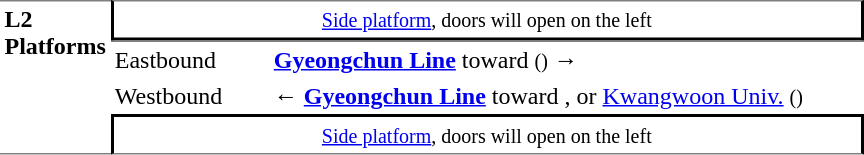<table table border=0 cellspacing=0 cellpadding=3>
<tr>
<td style="border-top:solid 1px gray;border-bottom:solid 1px gray;" width=50 rowspan=10 valign=top><strong>L2<br>Platforms</strong></td>
<td style="border-top:solid 1px gray;border-right:solid 2px black;border-left:solid 2px black;border-bottom:solid 2px black;text-align:center;" colspan=2><small><a href='#'>Side platform</a>, doors will open on the left</small></td>
</tr>
<tr>
<td style="border-bottom:solid 0px gray;border-top:solid 1px gray;" width=100>Eastbound</td>
<td style="border-bottom:solid 0px gray;border-top:solid 1px gray;" width=390> <a href='#'><span><strong>Gyeongchun Line</strong></span></a> toward  <small>()</small> →</td>
</tr>
<tr>
<td>Westbound</td>
<td>← <a href='#'><span><strong>Gyeongchun Line</strong></span></a> toward ,  or <a href='#'>Kwangwoon Univ.</a>  <small>()</small></td>
</tr>
<tr>
<td style="border-top:solid 2px black;border-right:solid 2px black;border-left:solid 2px black;border-bottom:solid 1px gray;text-align:center;" colspan=2><small><a href='#'>Side platform</a>, doors will open on the left</small></td>
</tr>
</table>
